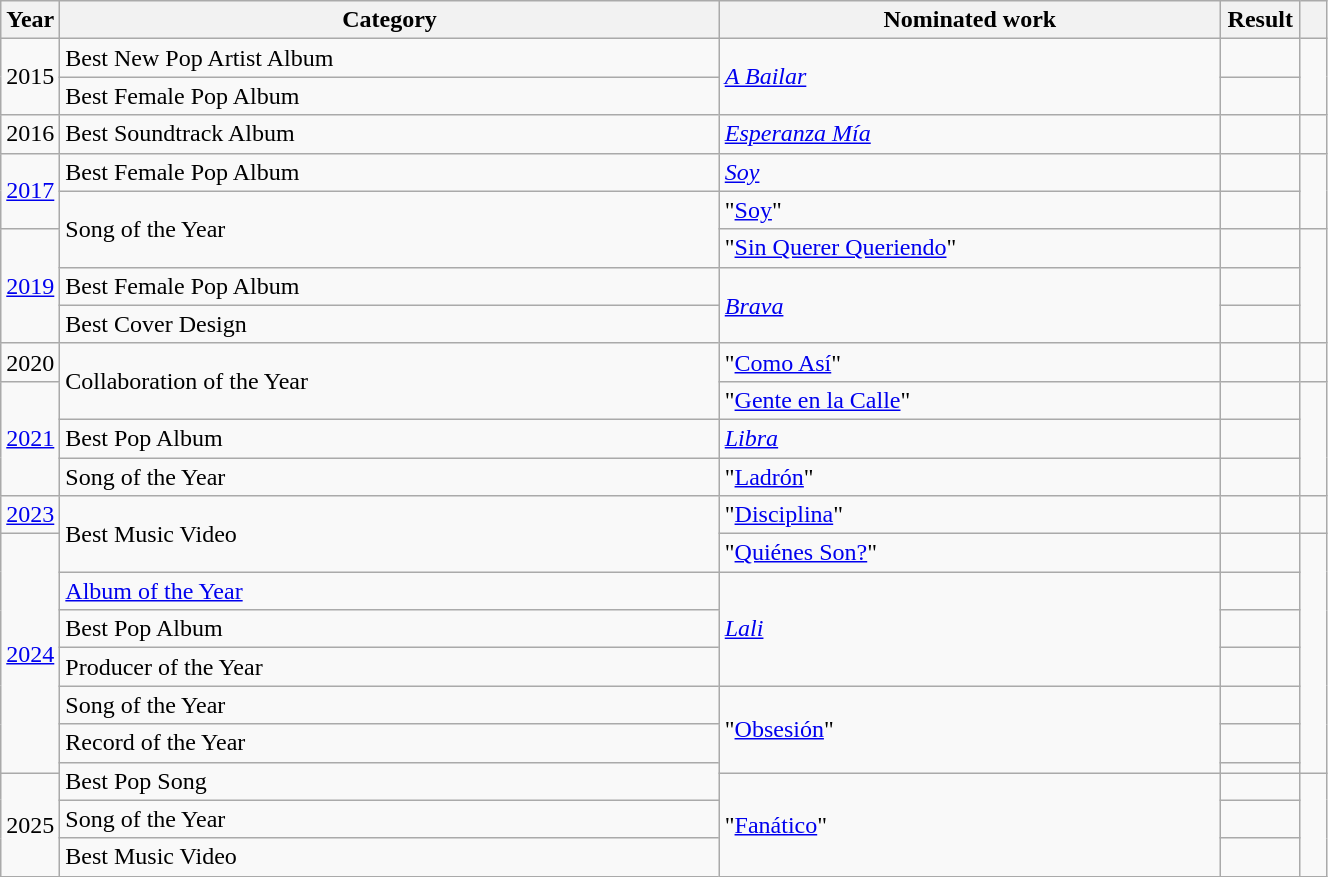<table class="wikitable plainrowheaders" style="width:70%;">
<tr>
<th scope="col" style="width:4%;">Year</th>
<th scope="col" style="width:50%;">Category</th>
<th scope="col" style="width:38%;">Nominated work</th>
<th scope="col" style="width:6%;">Result</th>
<th scope="col" style="width:6%;"></th>
</tr>
<tr>
<td rowspan="2" align=center>2015</td>
<td>Best New Pop Artist Album</td>
<td rowspan=2><em><a href='#'>A Bailar</a></em></td>
<td></td>
<td rowspan=2 align=center></td>
</tr>
<tr>
<td>Best Female Pop Album</td>
<td></td>
</tr>
<tr>
<td align=center>2016</td>
<td>Best Soundtrack Album</td>
<td><em><a href='#'>Esperanza Mía</a></em></td>
<td></td>
<td align=center></td>
</tr>
<tr>
<td rowspan="2" align=center><a href='#'>2017</a></td>
<td>Best Female Pop Album</td>
<td><em><a href='#'>Soy</a></em></td>
<td></td>
<td rowspan=2 align=center></td>
</tr>
<tr>
<td rowspan="2">Song of the Year</td>
<td>"<a href='#'>Soy</a>"</td>
<td></td>
</tr>
<tr>
<td rowspan="3" align=center><a href='#'>2019</a></td>
<td>"<a href='#'>Sin Querer Queriendo</a>" </td>
<td></td>
<td rowspan="3" align=center></td>
</tr>
<tr>
<td>Best Female Pop Album</td>
<td rowspan="2"><em><a href='#'>Brava</a></em></td>
<td></td>
</tr>
<tr>
<td>Best Cover Design</td>
<td></td>
</tr>
<tr>
<td align=center>2020</td>
<td rowspan="2">Collaboration of the Year</td>
<td>"<a href='#'>Como Así</a>" </td>
<td></td>
<td align=center></td>
</tr>
<tr>
<td align=center rowspan="3"><a href='#'>2021</a></td>
<td>"<a href='#'>Gente en la Calle</a>" </td>
<td></td>
<td rowspan="3" align="center"></td>
</tr>
<tr>
<td>Best Pop Album</td>
<td><em><a href='#'>Libra</a></em></td>
<td></td>
</tr>
<tr>
<td>Song of the Year</td>
<td>"<a href='#'>Ladrón</a>" </td>
<td></td>
</tr>
<tr>
<td><a href='#'>2023</a></td>
<td rowspan="2">Best Music Video</td>
<td>"<a href='#'>Disciplina</a>"</td>
<td></td>
<td></td>
</tr>
<tr>
<td rowspan="7"><a href='#'>2024</a></td>
<td>"<a href='#'>Quiénes Son?</a>"</td>
<td></td>
<td rowspan="7"></td>
</tr>
<tr>
<td><a href='#'>Album of the Year</a></td>
<td rowspan="3"><em><a href='#'>Lali</a></em></td>
<td></td>
</tr>
<tr>
<td>Best Pop Album</td>
<td></td>
</tr>
<tr>
<td>Producer of the Year</td>
<td></td>
</tr>
<tr>
<td>Song of the Year</td>
<td rowspan="3">"<a href='#'>Obsesión</a>"</td>
<td></td>
</tr>
<tr>
<td>Record of the Year</td>
<td></td>
</tr>
<tr>
<td rowspan="2">Best Pop Song</td>
<td></td>
</tr>
<tr>
<td rowspan="3">2025</td>
<td rowspan="3">"<a href='#'>Fanático</a>"</td>
<td></td>
<td rowspan="3"></td>
</tr>
<tr>
<td>Song of the Year</td>
<td></td>
</tr>
<tr>
<td>Best Music Video</td>
<td></td>
</tr>
</table>
